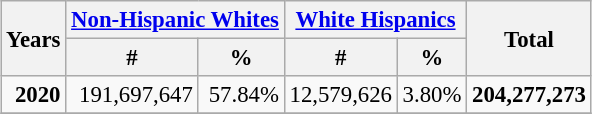<table class="wikitable sortable" style="margin:1em auto; text-align: right; font-size: 95%;">
<tr>
<th rowspan="2"><strong>Years</strong></th>
<th colspan=2><strong><a href='#'>Non-Hispanic Whites</a></strong></th>
<th colspan=2><strong><a href='#'>White Hispanics</a></strong></th>
<th rowspan="2"><strong>Total</strong></th>
</tr>
<tr>
<th>#</th>
<th>%</th>
<th>#</th>
<th>%</th>
</tr>
<tr>
<td><strong>2020</strong></td>
<td>191,697,647</td>
<td>57.84%</td>
<td>12,579,626</td>
<td>3.80%</td>
<td><strong>204,277,273</strong></td>
</tr>
<tr>
</tr>
</table>
